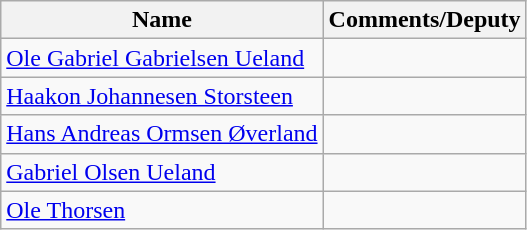<table class="wikitable">
<tr>
<th>Name</th>
<th>Comments/Deputy</th>
</tr>
<tr>
<td><a href='#'>Ole Gabriel Gabrielsen Ueland</a></td>
<td></td>
</tr>
<tr>
<td><a href='#'>Haakon Johannesen Storsteen</a></td>
<td></td>
</tr>
<tr>
<td><a href='#'>Hans Andreas Ormsen Øverland</a></td>
<td></td>
</tr>
<tr>
<td><a href='#'>Gabriel Olsen Ueland</a></td>
<td></td>
</tr>
<tr>
<td><a href='#'>Ole Thorsen</a></td>
<td></td>
</tr>
</table>
